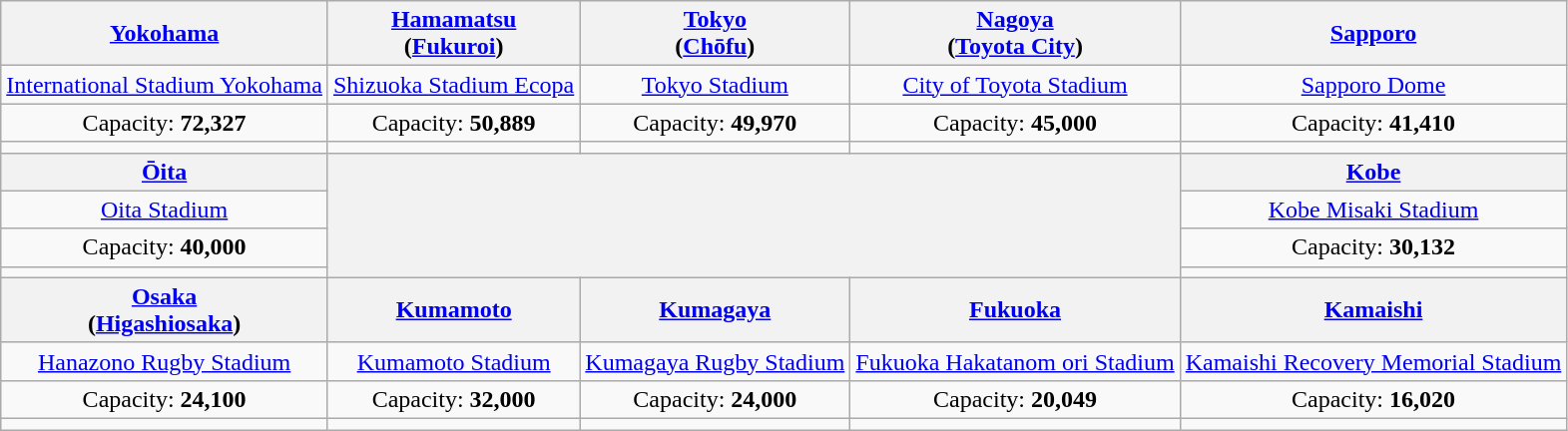<table class="wikitable" style="text-align:center">
<tr>
<th><a href='#'>Yokohama</a></th>
<th><a href='#'>Hamamatsu</a><br>(<a href='#'>Fukuroi</a>)</th>
<th><a href='#'>Tokyo</a><br>(<a href='#'>Chōfu</a>)</th>
<th><a href='#'>Nagoya</a><br>(<a href='#'>Toyota City</a>)</th>
<th><a href='#'>Sapporo</a></th>
</tr>
<tr>
<td><a href='#'>International Stadium Yokohama</a></td>
<td><a href='#'>Shizuoka Stadium Ecopa</a></td>
<td><a href='#'>Tokyo Stadium</a></td>
<td><a href='#'>City of Toyota Stadium</a></td>
<td><a href='#'>Sapporo Dome</a></td>
</tr>
<tr>
<td>Capacity: <strong>72,327</strong></td>
<td>Capacity: <strong>50,889</strong></td>
<td>Capacity: <strong>49,970</strong></td>
<td>Capacity: <strong>45,000</strong></td>
<td>Capacity: <strong>41,410</strong></td>
</tr>
<tr>
<td></td>
<td></td>
<td></td>
<td></td>
<td></td>
</tr>
<tr>
<th><a href='#'>Ōita</a></th>
<th colspan="3" rowspan="4"></th>
<th><a href='#'>Kobe</a></th>
</tr>
<tr>
<td><a href='#'>Oita Stadium</a></td>
<td><a href='#'>Kobe Misaki Stadium</a></td>
</tr>
<tr>
<td>Capacity: <strong>40,000</strong></td>
<td>Capacity: <strong>30,132</strong></td>
</tr>
<tr>
<td></td>
<td></td>
</tr>
<tr>
<th><a href='#'>Osaka</a><br>(<a href='#'>Higashiosaka</a>)</th>
<th><a href='#'>Kumamoto</a></th>
<th><a href='#'>Kumagaya</a></th>
<th><a href='#'>Fukuoka</a></th>
<th><a href='#'>Kamaishi</a></th>
</tr>
<tr>
<td><a href='#'>Hanazono Rugby Stadium</a></td>
<td><a href='#'>Kumamoto Stadium</a></td>
<td><a href='#'>Kumagaya Rugby Stadium</a></td>
<td><a href='#'>Fukuoka Hakatanom ori Stadium</a></td>
<td><a href='#'>Kamaishi Recovery Memorial Stadium</a></td>
</tr>
<tr>
<td>Capacity: <strong>24,100</strong></td>
<td>Capacity: <strong>32,000</strong></td>
<td>Capacity: <strong>24,000</strong></td>
<td>Capacity: <strong>20,049</strong></td>
<td>Capacity: <strong>16,020</strong></td>
</tr>
<tr>
<td></td>
<td></td>
<td></td>
<td></td>
<td></td>
</tr>
</table>
